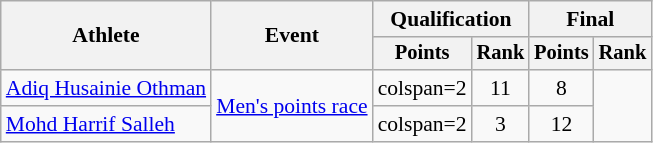<table class="wikitable" style="font-size:90%;">
<tr>
<th rowspan=2>Athlete</th>
<th rowspan=2>Event</th>
<th colspan=2>Qualification</th>
<th colspan=2>Final</th>
</tr>
<tr style="font-size:95%">
<th>Points</th>
<th>Rank</th>
<th>Points</th>
<th>Rank</th>
</tr>
<tr align=center>
<td align=left><a href='#'>Adiq Husainie Othman</a></td>
<td align=left rowspan=2><a href='#'>Men's points race</a></td>
<td>colspan=2 </td>
<td>11</td>
<td>8</td>
</tr>
<tr align=center>
<td align=left><a href='#'>Mohd Harrif Salleh</a></td>
<td>colspan=2 </td>
<td>3</td>
<td>12</td>
</tr>
</table>
